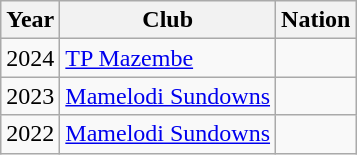<table class="wikitable">
<tr>
<th>Year</th>
<th>Club</th>
<th>Nation</th>
</tr>
<tr>
<td>2024</td>
<td><a href='#'>TP Mazembe</a></td>
<td></td>
</tr>
<tr>
<td>2023</td>
<td><a href='#'>Mamelodi Sundowns</a></td>
<td></td>
</tr>
<tr>
<td>2022</td>
<td><a href='#'>Mamelodi Sundowns</a></td>
<td></td>
</tr>
</table>
